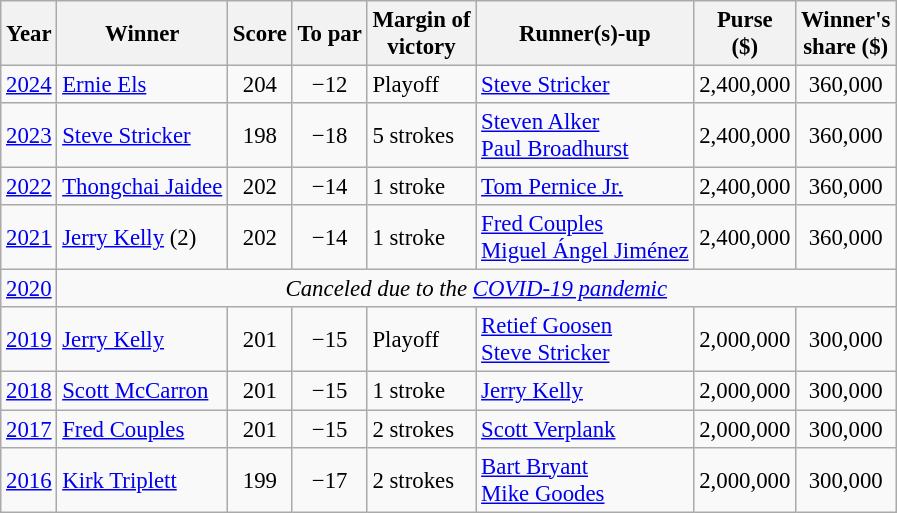<table class=wikitable style="font-size:95%">
<tr>
<th>Year</th>
<th>Winner</th>
<th>Score</th>
<th>To par</th>
<th>Margin of<br>victory</th>
<th>Runner(s)-up</th>
<th>Purse<br>($)</th>
<th>Winner's<br>share ($)</th>
</tr>
<tr>
<td><a href='#'>2024</a></td>
<td> <a href='#'>Ernie Els</a></td>
<td align=center>204</td>
<td align=center>−12</td>
<td>Playoff</td>
<td> <a href='#'>Steve Stricker</a></td>
<td align=center>2,400,000</td>
<td align=center>360,000</td>
</tr>
<tr>
<td><a href='#'>2023</a></td>
<td> <a href='#'>Steve Stricker</a></td>
<td align=center>198</td>
<td align=center>−18</td>
<td>5 strokes</td>
<td> <a href='#'>Steven Alker</a><br> <a href='#'>Paul Broadhurst</a></td>
<td align=center>2,400,000</td>
<td align=center>360,000</td>
</tr>
<tr>
<td><a href='#'>2022</a></td>
<td> <a href='#'>Thongchai Jaidee</a></td>
<td align=center>202</td>
<td align=center>−14</td>
<td>1 stroke</td>
<td> <a href='#'>Tom Pernice Jr.</a></td>
<td align=center>2,400,000</td>
<td align=center>360,000</td>
</tr>
<tr>
<td><a href='#'>2021</a></td>
<td> <a href='#'>Jerry Kelly</a> (2)</td>
<td align=center>202</td>
<td align=center>−14</td>
<td>1 stroke</td>
<td> <a href='#'>Fred Couples</a><br> <a href='#'>Miguel Ángel Jiménez</a></td>
<td align=center>2,400,000</td>
<td align=center>360,000</td>
</tr>
<tr>
<td><a href='#'>2020</a></td>
<td colspan=7 align=center><em>Canceled due to the <a href='#'>COVID-19 pandemic</a></em></td>
</tr>
<tr>
<td><a href='#'>2019</a></td>
<td> <a href='#'>Jerry Kelly</a></td>
<td align=center>201</td>
<td align=center>−15</td>
<td>Playoff</td>
<td> <a href='#'>Retief Goosen</a><br> <a href='#'>Steve Stricker</a></td>
<td align=center>2,000,000</td>
<td align=center>300,000</td>
</tr>
<tr>
<td><a href='#'>2018</a></td>
<td> <a href='#'>Scott McCarron</a></td>
<td align=center>201</td>
<td align=center>−15</td>
<td>1 stroke</td>
<td align=left> <a href='#'>Jerry Kelly</a></td>
<td align=center>2,000,000</td>
<td align=center>300,000</td>
</tr>
<tr>
<td><a href='#'>2017</a></td>
<td> <a href='#'>Fred Couples</a></td>
<td align=center>201</td>
<td align=center>−15</td>
<td>2 strokes</td>
<td> <a href='#'>Scott Verplank</a></td>
<td align=center>2,000,000</td>
<td align=center>300,000</td>
</tr>
<tr>
<td><a href='#'>2016</a></td>
<td> <a href='#'>Kirk Triplett</a></td>
<td align=center>199</td>
<td align=center>−17</td>
<td>2 strokes</td>
<td> <a href='#'>Bart Bryant</a><br> <a href='#'>Mike Goodes</a></td>
<td align=center>2,000,000</td>
<td align=center>300,000</td>
</tr>
</table>
